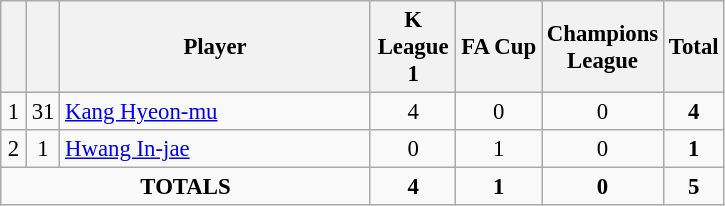<table class="wikitable sortable" style="font-size: 95%; text-align: center;">
<tr>
<th width=10></th>
<th width=10></th>
<th width=200>Player</th>
<th width=50>K League 1</th>
<th width=50>FA Cup</th>
<th width=50>Champions League</th>
<th>Total</th>
</tr>
<tr>
<td>1</td>
<td>31</td>
<td align="left"> <a href='#'>Kang Hyeon-mu</a></td>
<td>4</td>
<td>0</td>
<td>0</td>
<td><strong>4</strong></td>
</tr>
<tr>
<td>2</td>
<td>1</td>
<td align="left"> <a href='#'>Hwang In-jae</a></td>
<td>0</td>
<td>1</td>
<td>0</td>
<td><strong>1</strong></td>
</tr>
<tr>
<td colspan="3"><strong>TOTALS</strong></td>
<td><strong>4</strong></td>
<td><strong>1</strong></td>
<td><strong>0</strong></td>
<td><strong>5</strong></td>
</tr>
</table>
